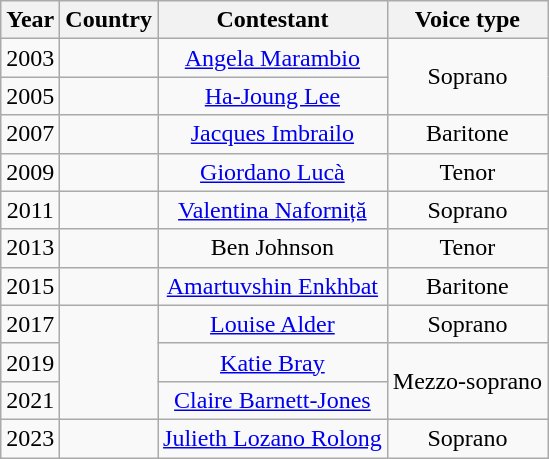<table class="wikitable" style="text-align:center">
<tr>
<th>Year</th>
<th>Country</th>
<th>Contestant</th>
<th>Voice type</th>
</tr>
<tr>
<td>2003</td>
<td></td>
<td><a href='#'>Angela Marambio</a></td>
<td rowspan="2">Soprano</td>
</tr>
<tr>
<td>2005</td>
<td></td>
<td><a href='#'>Ha-Joung Lee</a></td>
</tr>
<tr>
<td>2007</td>
<td></td>
<td><a href='#'>Jacques Imbrailo</a></td>
<td>Baritone</td>
</tr>
<tr>
<td>2009</td>
<td></td>
<td><a href='#'>Giordano Lucà</a></td>
<td>Tenor</td>
</tr>
<tr>
<td>2011</td>
<td></td>
<td><a href='#'>Valentina Naforniță</a></td>
<td>Soprano</td>
</tr>
<tr>
<td>2013</td>
<td></td>
<td>Ben Johnson</td>
<td>Tenor</td>
</tr>
<tr>
<td>2015</td>
<td></td>
<td><a href='#'>Amartuvshin Enkhbat</a></td>
<td>Baritone</td>
</tr>
<tr>
<td>2017</td>
<td rowspan="3"></td>
<td><a href='#'>Louise Alder</a></td>
<td>Soprano</td>
</tr>
<tr>
<td>2019</td>
<td><a href='#'>Katie Bray</a></td>
<td rowspan="2">Mezzo-soprano</td>
</tr>
<tr>
<td>2021</td>
<td><a href='#'>Claire Barnett-Jones</a></td>
</tr>
<tr>
<td>2023</td>
<td></td>
<td><a href='#'>Julieth Lozano Rolong</a></td>
<td>Soprano</td>
</tr>
</table>
